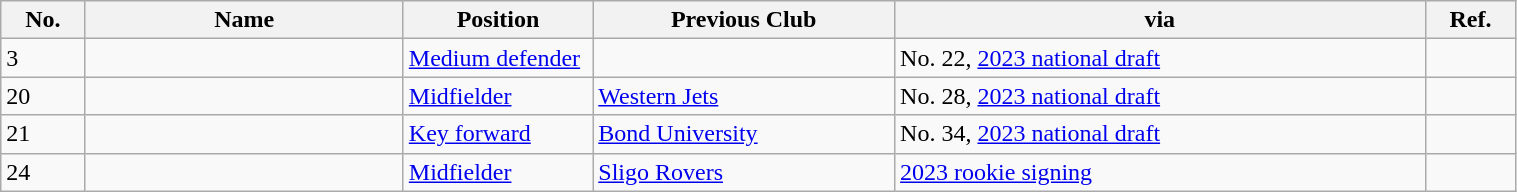<table class="wikitable sortable" style="width:80%;">
<tr>
<th width="1%">No.</th>
<th width="6%">Name</th>
<th width="2%">Position</th>
<th width="5%">Previous Club</th>
<th width="10%">via</th>
<th width="1%">Ref.</th>
</tr>
<tr>
<td>3</td>
<td></td>
<td><a href='#'>Medium defender</a></td>
<td></td>
<td>No. 22, <a href='#'>2023 national draft</a></td>
<td></td>
</tr>
<tr>
<td>20</td>
<td></td>
<td><a href='#'>Midfielder</a></td>
<td><a href='#'>Western Jets</a></td>
<td>No. 28, <a href='#'>2023 national draft</a></td>
<td></td>
</tr>
<tr>
<td>21</td>
<td></td>
<td><a href='#'>Key forward</a></td>
<td><a href='#'>Bond University</a></td>
<td>No. 34, <a href='#'>2023 national draft</a></td>
<td></td>
</tr>
<tr>
<td>24</td>
<td></td>
<td><a href='#'>Midfielder</a></td>
<td><a href='#'>Sligo Rovers</a></td>
<td><a href='#'>2023 rookie signing</a></td>
<td></td>
</tr>
</table>
